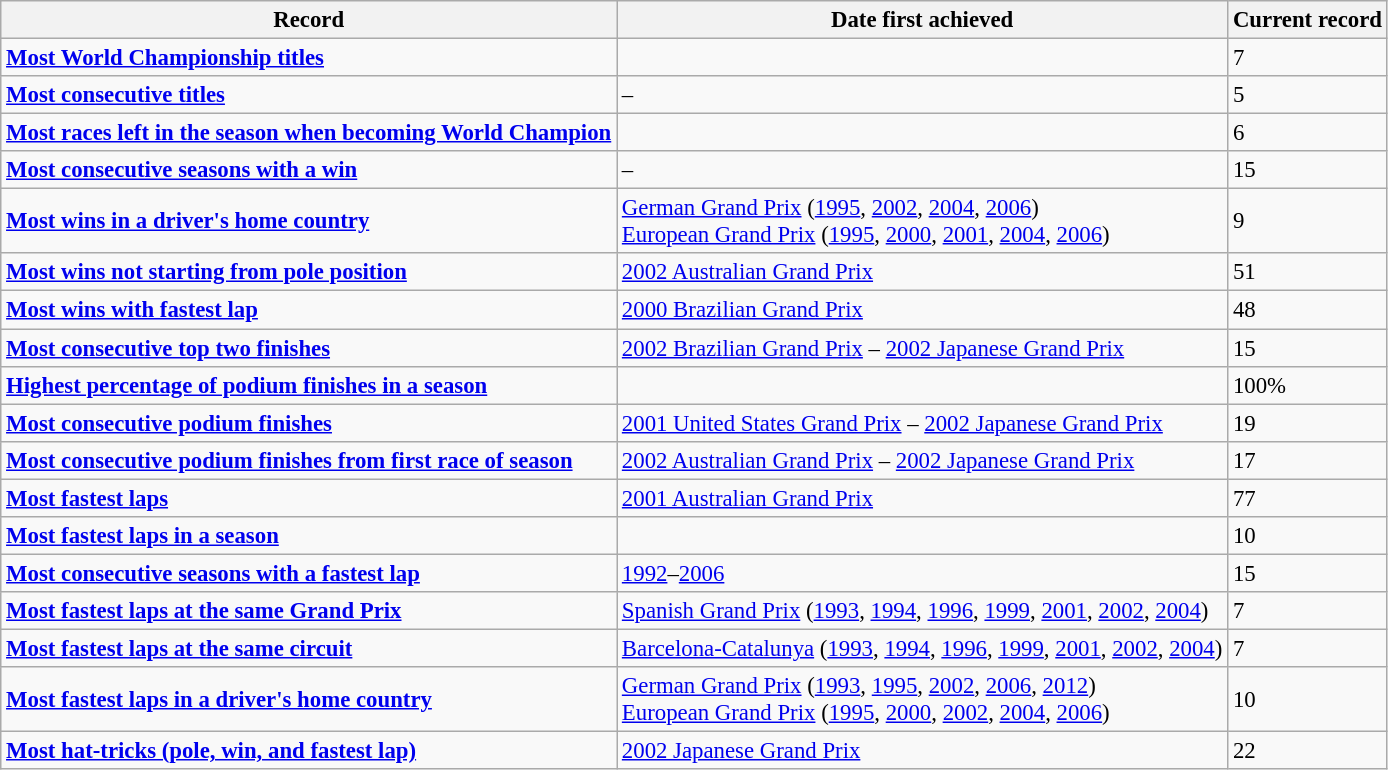<table class="wikitable" style="font-size:95%;">
<tr>
<th>Record</th>
<th>Date first achieved</th>
<th>Current record</th>
</tr>
<tr>
<td><strong><a href='#'>Most World Championship titles</a></strong></td>
<td></td>
<td>7</td>
</tr>
<tr>
<td><strong><a href='#'>Most consecutive titles</a></strong></td>
<td>–</td>
<td>5</td>
</tr>
<tr>
<td><strong><a href='#'>Most races left in the season when becoming World Champion</a></strong></td>
<td></td>
<td>6</td>
</tr>
<tr>
<td><strong><a href='#'>Most consecutive seasons with a win</a></strong></td>
<td>–</td>
<td>15</td>
</tr>
<tr>
<td><strong><a href='#'>Most wins in a driver's home country</a></strong></td>
<td><a href='#'>German Grand Prix</a> (<a href='#'>1995</a>, <a href='#'>2002</a>, <a href='#'>2004</a>, <a href='#'>2006</a>)<br><a href='#'>European Grand Prix</a> (<a href='#'>1995</a>, <a href='#'>2000</a>, <a href='#'>2001</a>, <a href='#'>2004</a>, <a href='#'>2006</a>)</td>
<td>9</td>
</tr>
<tr>
<td><strong><a href='#'>Most wins not starting from pole position</a></strong></td>
<td><a href='#'>2002 Australian Grand Prix</a></td>
<td>51</td>
</tr>
<tr>
<td><strong><a href='#'>Most wins with fastest lap</a></strong></td>
<td><a href='#'>2000 Brazilian Grand Prix</a></td>
<td>48</td>
</tr>
<tr>
<td><strong><a href='#'>Most consecutive top two finishes</a></strong></td>
<td><a href='#'>2002 Brazilian Grand Prix</a> – <a href='#'>2002 Japanese Grand Prix</a></td>
<td>15</td>
</tr>
<tr>
<td><strong><a href='#'>Highest percentage of podium finishes in a season</a></strong></td>
<td></td>
<td>100%</td>
</tr>
<tr>
<td><strong><a href='#'>Most consecutive podium finishes</a></strong></td>
<td><a href='#'>2001 United States Grand Prix</a> – <a href='#'>2002 Japanese Grand Prix</a></td>
<td>19</td>
</tr>
<tr>
<td><strong><a href='#'>Most consecutive podium finishes from first race of season</a></strong></td>
<td><a href='#'>2002 Australian Grand Prix</a> – <a href='#'>2002 Japanese Grand Prix</a></td>
<td>17</td>
</tr>
<tr>
<td><strong><a href='#'>Most fastest laps</a></strong></td>
<td><a href='#'>2001 Australian Grand Prix</a></td>
<td>77</td>
</tr>
<tr>
<td><strong><a href='#'>Most fastest laps in a season</a></strong></td>
<td></td>
<td>10</td>
</tr>
<tr>
<td><strong><a href='#'>Most consecutive seasons with a fastest lap</a></strong></td>
<td><a href='#'>1992</a>–<a href='#'>2006</a></td>
<td>15</td>
</tr>
<tr>
<td><strong><a href='#'>Most fastest laps at the same Grand Prix</a></strong></td>
<td><a href='#'>Spanish Grand Prix</a> (<a href='#'>1993</a>, <a href='#'>1994</a>, <a href='#'>1996</a>, <a href='#'>1999</a>, <a href='#'>2001</a>, <a href='#'>2002</a>, <a href='#'>2004</a>)</td>
<td>7</td>
</tr>
<tr>
<td><strong><a href='#'>Most fastest laps at the same circuit</a></strong></td>
<td><a href='#'>Barcelona-Catalunya</a> (<a href='#'>1993</a>, <a href='#'>1994</a>, <a href='#'>1996</a>, <a href='#'>1999</a>, <a href='#'>2001</a>, <a href='#'>2002</a>, <a href='#'>2004</a>)</td>
<td>7</td>
</tr>
<tr>
<td><strong><a href='#'>Most fastest laps in a driver's home country</a></strong></td>
<td><a href='#'>German Grand Prix</a> (<a href='#'>1993</a>, <a href='#'>1995</a>, <a href='#'>2002</a>, <a href='#'>2006</a>, <a href='#'>2012</a>)<br><a href='#'>European Grand Prix</a> (<a href='#'>1995</a>, <a href='#'>2000</a>, <a href='#'>2002</a>, <a href='#'>2004</a>, <a href='#'>2006</a>)</td>
<td>10</td>
</tr>
<tr>
<td><strong><a href='#'>Most hat-tricks (pole, win, and fastest lap)</a></strong></td>
<td><a href='#'>2002 Japanese Grand Prix</a></td>
<td>22</td>
</tr>
</table>
